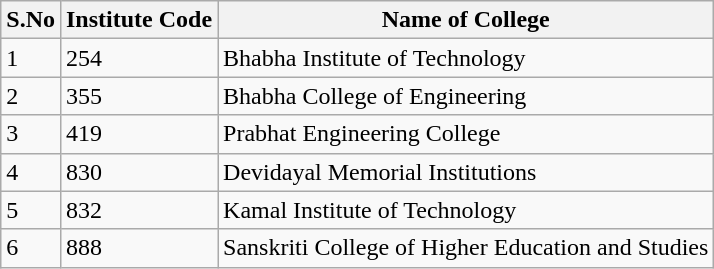<table class="wikitable sortable">
<tr>
<th>S.No</th>
<th>Institute Code</th>
<th>Name of College</th>
</tr>
<tr>
<td>1</td>
<td>254</td>
<td>Bhabha Institute of Technology</td>
</tr>
<tr>
<td>2</td>
<td>355</td>
<td>Bhabha College of Engineering</td>
</tr>
<tr>
<td>3</td>
<td>419</td>
<td>Prabhat Engineering College</td>
</tr>
<tr>
<td>4</td>
<td>830</td>
<td>Devidayal Memorial Institutions</td>
</tr>
<tr>
<td>5</td>
<td>832</td>
<td>Kamal Institute of Technology</td>
</tr>
<tr>
<td>6</td>
<td>888</td>
<td>Sanskriti College of Higher Education and Studies</td>
</tr>
</table>
